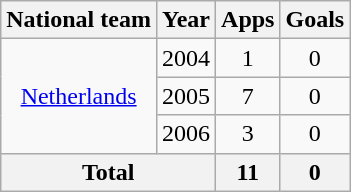<table class="wikitable" style="text-align:center">
<tr>
<th>National team</th>
<th>Year</th>
<th>Apps</th>
<th>Goals</th>
</tr>
<tr>
<td rowspan="3"><a href='#'>Netherlands</a></td>
<td>2004</td>
<td>1</td>
<td>0</td>
</tr>
<tr>
<td>2005</td>
<td>7</td>
<td>0</td>
</tr>
<tr>
<td>2006</td>
<td>3</td>
<td>0</td>
</tr>
<tr>
<th colspan="2">Total</th>
<th>11</th>
<th>0</th>
</tr>
</table>
